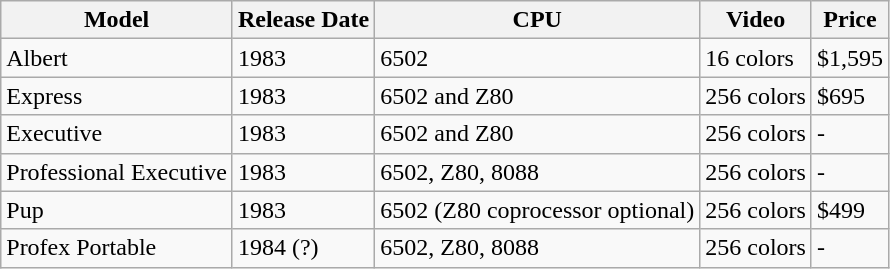<table class="wikitable">
<tr>
<th>Model</th>
<th>Release Date</th>
<th>CPU</th>
<th>Video</th>
<th>Price</th>
</tr>
<tr>
<td>Albert</td>
<td>1983</td>
<td>6502</td>
<td>16 colors</td>
<td>$1,595</td>
</tr>
<tr>
<td>Express</td>
<td>1983</td>
<td>6502 and Z80</td>
<td>256 colors</td>
<td>$695</td>
</tr>
<tr>
<td>Executive</td>
<td>1983</td>
<td>6502 and Z80</td>
<td>256 colors</td>
<td>-</td>
</tr>
<tr>
<td>Professional Executive</td>
<td>1983</td>
<td>6502, Z80, 8088</td>
<td>256 colors</td>
<td>-</td>
</tr>
<tr>
<td>Pup</td>
<td>1983</td>
<td>6502 (Z80 coprocessor optional)</td>
<td>256 colors</td>
<td>$499</td>
</tr>
<tr>
<td>Profex Portable</td>
<td>1984 (?)</td>
<td>6502, Z80, 8088</td>
<td>256 colors</td>
<td>-</td>
</tr>
</table>
